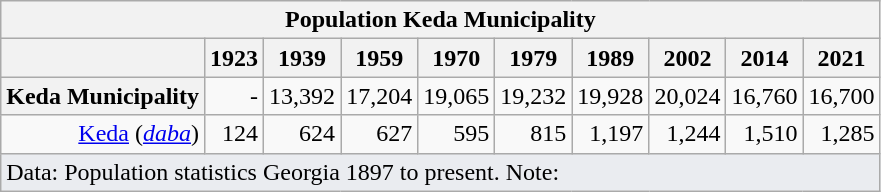<table class="wikitable" style="text-align:right">
<tr>
<th colspan=19>Population Keda Municipality</th>
</tr>
<tr>
<th></th>
<th>1923</th>
<th>1939</th>
<th>1959</th>
<th>1970</th>
<th>1979</th>
<th>1989</th>
<th>2002</th>
<th>2014</th>
<th>2021</th>
</tr>
<tr>
<th>Keda Municipality</th>
<td>-</td>
<td>13,392</td>
<td> 17,204</td>
<td> 19,065</td>
<td> 19,232</td>
<td> 19,928</td>
<td> 20,024</td>
<td> 16,760</td>
<td> 16,700</td>
</tr>
<tr>
<td><a href='#'>Keda</a> (<a href='#'><em>daba</em></a>)</td>
<td>124</td>
<td> 624</td>
<td> 627</td>
<td> 595</td>
<td> 815</td>
<td> 1,197</td>
<td> 1,244</td>
<td> 1,510</td>
<td> 1,285</td>
</tr>
<tr>
<td colspan=15 class="wikitable" style="align:left;text-align:left;background-color:#eaecf0">Data: Population statistics Georgia 1897 to present. Note:</td>
</tr>
</table>
